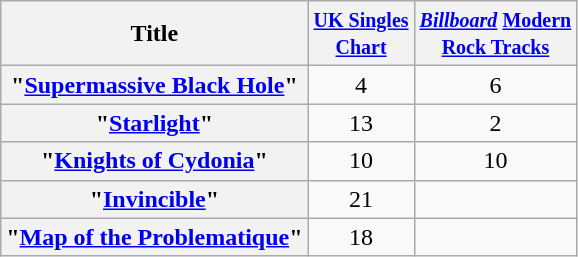<table class="wikitable plainrowheaders">
<tr>
<th>Title</th>
<th><small><a href='#'>UK Singles<br>Chart</a></small></th>
<th><small><em><a href='#'>Billboard</a></em> <a href='#'>Modern<br>Rock Tracks</a> </small></th>
</tr>
<tr>
<th scope="row">"<a href='#'>Supermassive Black Hole</a>"</th>
<td style="text-align:center;">4</td>
<td style="text-align:center;">6</td>
</tr>
<tr>
<th scope="row">"<a href='#'>Starlight</a>"</th>
<td style="text-align:center;">13</td>
<td style="text-align:center;">2</td>
</tr>
<tr>
<th scope="row">"<a href='#'>Knights of Cydonia</a>"</th>
<td style="text-align:center;">10</td>
<td style="text-align:center;">10</td>
</tr>
<tr>
<th scope="row">"<a href='#'>Invincible</a>"</th>
<td style="text-align:center;">21</td>
<td></td>
</tr>
<tr>
<th scope="row">"<a href='#'>Map of the Problematique</a>"</th>
<td style="text-align:center;">18</td>
<td></td>
</tr>
</table>
